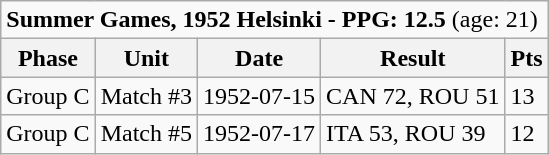<table class="wikitable" border="1">
<tr>
<td colspan="5"><strong>Summer Games, 1952 Helsinki - PPG: 12.5</strong> (age: 21)</td>
</tr>
<tr>
<th>Phase</th>
<th>Unit</th>
<th>Date</th>
<th>Result</th>
<th>Pts</th>
</tr>
<tr>
<td>Group C</td>
<td>Match #3</td>
<td>1952-07-15</td>
<td>CAN 72, ROU 51</td>
<td>13</td>
</tr>
<tr>
<td>Group C</td>
<td>Match #5</td>
<td>1952-07-17</td>
<td>ITA 53, ROU 39</td>
<td>12</td>
</tr>
</table>
